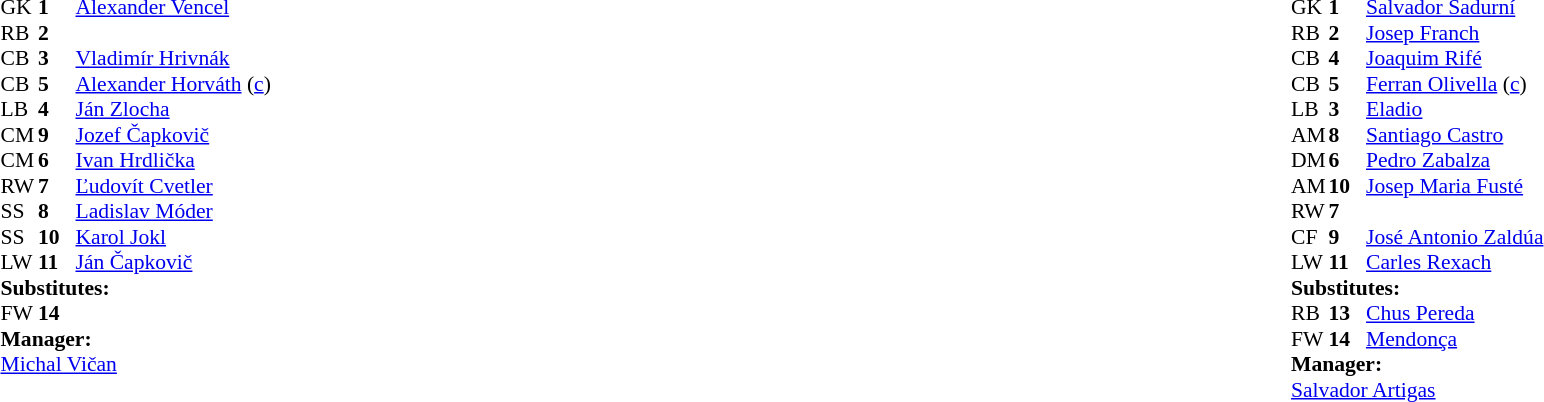<table width=100%>
<tr>
<td valign="top" width="50%"><br><table style="font-size:90%" cellspacing="0" cellpadding="0">
<tr>
<td colspan="4"></td>
</tr>
<tr>
<th width=25></th>
<th width=25></th>
</tr>
<tr>
<td>GK</td>
<td><strong>1</strong></td>
<td> <a href='#'>Alexander Vencel</a></td>
</tr>
<tr>
<td>RB</td>
<td><strong>2</strong></td>
<td> </td>
</tr>
<tr>
<td>CB</td>
<td><strong>3</strong></td>
<td> <a href='#'>Vladimír Hrivnák</a></td>
</tr>
<tr>
<td>CB</td>
<td><strong>5</strong></td>
<td> <a href='#'>Alexander Horváth</a> (<a href='#'>c</a>)</td>
</tr>
<tr>
<td>LB</td>
<td><strong>4</strong></td>
<td> <a href='#'>Ján Zlocha</a></td>
</tr>
<tr>
<td>CM</td>
<td><strong>9</strong></td>
<td> <a href='#'>Jozef Čapkovič</a></td>
</tr>
<tr>
<td>CM</td>
<td><strong>6</strong></td>
<td> <a href='#'>Ivan Hrdlička</a></td>
</tr>
<tr>
<td>RW</td>
<td><strong>7</strong></td>
<td> <a href='#'>Ľudovít Cvetler</a></td>
</tr>
<tr>
<td>SS</td>
<td><strong>8</strong></td>
<td> <a href='#'>Ladislav Móder</a></td>
<td></td>
<td></td>
</tr>
<tr>
<td>SS</td>
<td><strong>10</strong></td>
<td> <a href='#'>Karol Jokl</a></td>
</tr>
<tr>
<td>LW</td>
<td><strong>11</strong></td>
<td> <a href='#'>Ján Čapkovič</a></td>
</tr>
<tr>
<td colspan=3><strong>Substitutes:</strong></td>
</tr>
<tr>
<td>FW</td>
<td><strong>14</strong></td>
<td> </td>
<td></td>
<td></td>
</tr>
<tr>
<td colspan=3><strong>Manager:</strong></td>
</tr>
<tr>
<td colspan=4> <a href='#'>Michal Vičan</a></td>
</tr>
</table>
</td>
<td valign="top" width="50%"><br><table style="font-size:90%" cellspacing="0" cellpadding="0" align="center">
<tr>
<td colspan="4"></td>
</tr>
<tr>
<th width=25></th>
<th width=25></th>
</tr>
<tr>
<td>GK</td>
<td><strong>1</strong></td>
<td> <a href='#'>Salvador Sadurní</a></td>
</tr>
<tr>
<td>RB</td>
<td><strong>2</strong></td>
<td> <a href='#'>Josep Franch</a></td>
<td></td>
<td></td>
</tr>
<tr>
<td>CB</td>
<td><strong>4</strong></td>
<td> <a href='#'>Joaquim Rifé</a></td>
</tr>
<tr>
<td>CB</td>
<td><strong>5</strong></td>
<td> <a href='#'>Ferran Olivella</a> (<a href='#'>c</a>)</td>
</tr>
<tr>
<td>LB</td>
<td><strong>3</strong></td>
<td> <a href='#'>Eladio</a></td>
</tr>
<tr>
<td>AM</td>
<td><strong>8</strong></td>
<td> <a href='#'>Santiago Castro</a></td>
<td></td>
<td></td>
</tr>
<tr>
<td>DM</td>
<td><strong>6</strong></td>
<td> <a href='#'>Pedro Zabalza</a></td>
</tr>
<tr>
<td>AM</td>
<td><strong>10</strong></td>
<td> <a href='#'>Josep Maria Fusté</a></td>
</tr>
<tr>
<td>RW</td>
<td><strong>7</strong></td>
<td> </td>
</tr>
<tr>
<td>CF</td>
<td><strong>9</strong></td>
<td> <a href='#'>José Antonio Zaldúa</a></td>
</tr>
<tr>
<td>LW</td>
<td><strong>11</strong></td>
<td> <a href='#'>Carles Rexach</a></td>
</tr>
<tr>
<td colspan=3><strong>Substitutes:</strong></td>
</tr>
<tr>
<td>RB</td>
<td><strong>13</strong></td>
<td> <a href='#'>Chus Pereda</a></td>
<td></td>
<td></td>
</tr>
<tr>
<td>FW</td>
<td><strong>14</strong></td>
<td> <a href='#'>Mendonça</a></td>
<td></td>
<td></td>
</tr>
<tr>
<td colspan=3><strong>Manager:</strong></td>
</tr>
<tr>
<td colspan=4> <a href='#'>Salvador Artigas</a></td>
</tr>
</table>
</td>
</tr>
</table>
